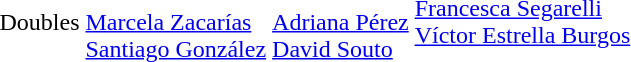<table>
<tr>
<td>Doubles</td>
<td><br><a href='#'>Marcela Zacarías</a><br><a href='#'>Santiago González</a></td>
<td><br><a href='#'>Adriana Pérez</a> <br><a href='#'>David Souto</a></td>
<td> <a href='#'>Francesca Segarelli</a><br><a href='#'>Víctor Estrella Burgos</a></td>
</tr>
<tr>
</tr>
</table>
